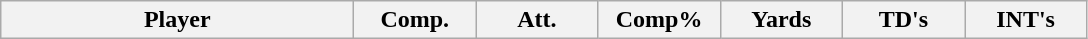<table class="wikitable sortable">
<tr>
<th bgcolor="#DDDDFF" width="26%">Player</th>
<th bgcolor="#DDDDFF" width="9%">Comp.</th>
<th bgcolor="#DDDDFF" width="9%">Att.</th>
<th bgcolor="#DDDDFF" width="9%">Comp%</th>
<th bgcolor="#DDDDFF" width="9%">Yards</th>
<th bgcolor="#DDDDFF" width="9%">TD's</th>
<th bgcolor="#DDDDFF" width="9%">INT's</th>
</tr>
</table>
